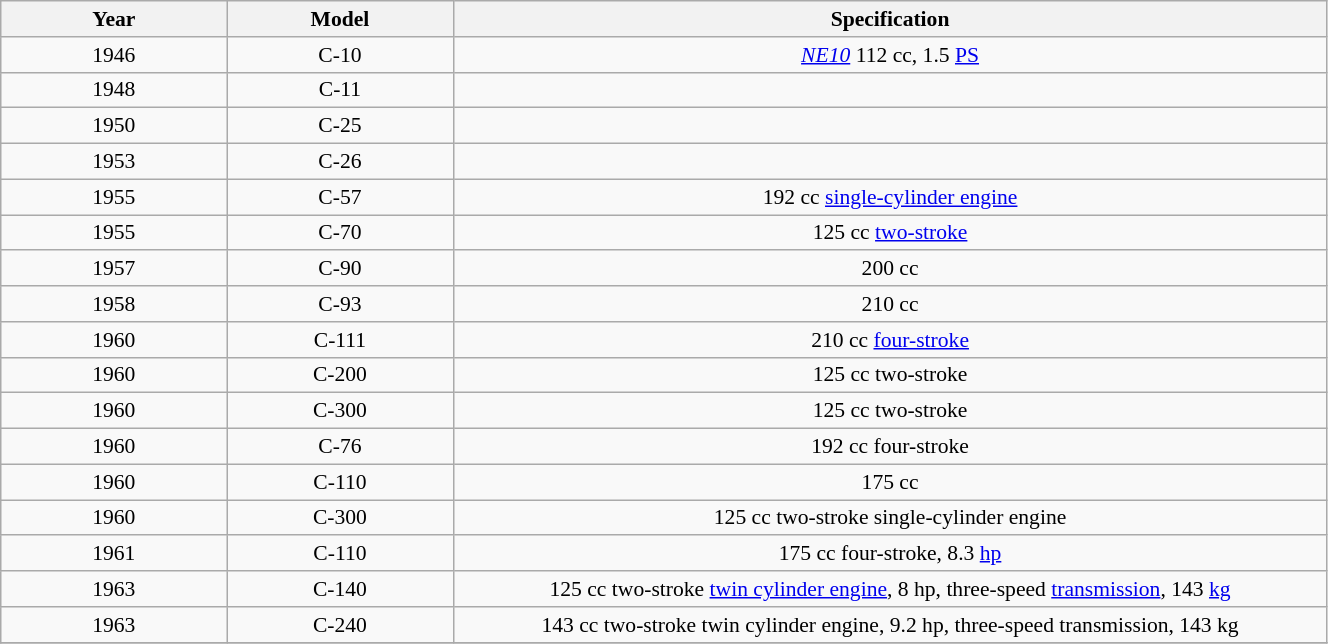<table class="wikitable" style="font-size:90%; text-align:center">
<tr>
<th style="width:10em">Year</th>
<th style="width:10em">Model</th>
<th style="width:40em">Specification</th>
</tr>
<tr>
<td>1946</td>
<td>C-10</td>
<td><em><a href='#'>NE10</a></em> 112 cc, 1.5 <a href='#'>PS</a></td>
</tr>
<tr>
<td>1948</td>
<td>C-11</td>
<td></td>
</tr>
<tr>
<td>1950</td>
<td>C-25</td>
<td></td>
</tr>
<tr>
<td>1953</td>
<td>C-26</td>
<td></td>
</tr>
<tr>
<td>1955</td>
<td>C-57</td>
<td>192 cc <a href='#'>single-cylinder engine</a></td>
</tr>
<tr>
<td>1955</td>
<td>C-70</td>
<td>125 cc <a href='#'>two-stroke</a></td>
</tr>
<tr>
<td>1957</td>
<td>C-90</td>
<td>200 cc</td>
</tr>
<tr>
<td>1958</td>
<td>C-93</td>
<td>210 cc</td>
</tr>
<tr>
<td>1960</td>
<td>C-111</td>
<td>210 cc <a href='#'>four-stroke</a></td>
</tr>
<tr>
<td>1960</td>
<td>C-200</td>
<td>125 cc two-stroke</td>
</tr>
<tr>
<td>1960</td>
<td>C-300</td>
<td>125 cc two-stroke</td>
</tr>
<tr>
<td>1960</td>
<td>C-76</td>
<td>192 cc four-stroke</td>
</tr>
<tr>
<td>1960</td>
<td>C-110</td>
<td>175 cc</td>
</tr>
<tr>
<td>1960</td>
<td>C-300</td>
<td>125 cc two-stroke single-cylinder engine</td>
</tr>
<tr>
<td>1961</td>
<td>C-110</td>
<td>175 cc four-stroke, 8.3 <a href='#'>hp</a></td>
</tr>
<tr>
<td>1963</td>
<td>C-140</td>
<td>125 cc two-stroke <a href='#'>twin cylinder engine</a>, 8 hp, three-speed <a href='#'>transmission</a>, 143 <a href='#'>kg</a></td>
</tr>
<tr>
<td>1963</td>
<td>C-240</td>
<td>143 cc two-stroke twin cylinder engine, 9.2 hp, three-speed transmission, 143 kg</td>
</tr>
<tr>
</tr>
</table>
